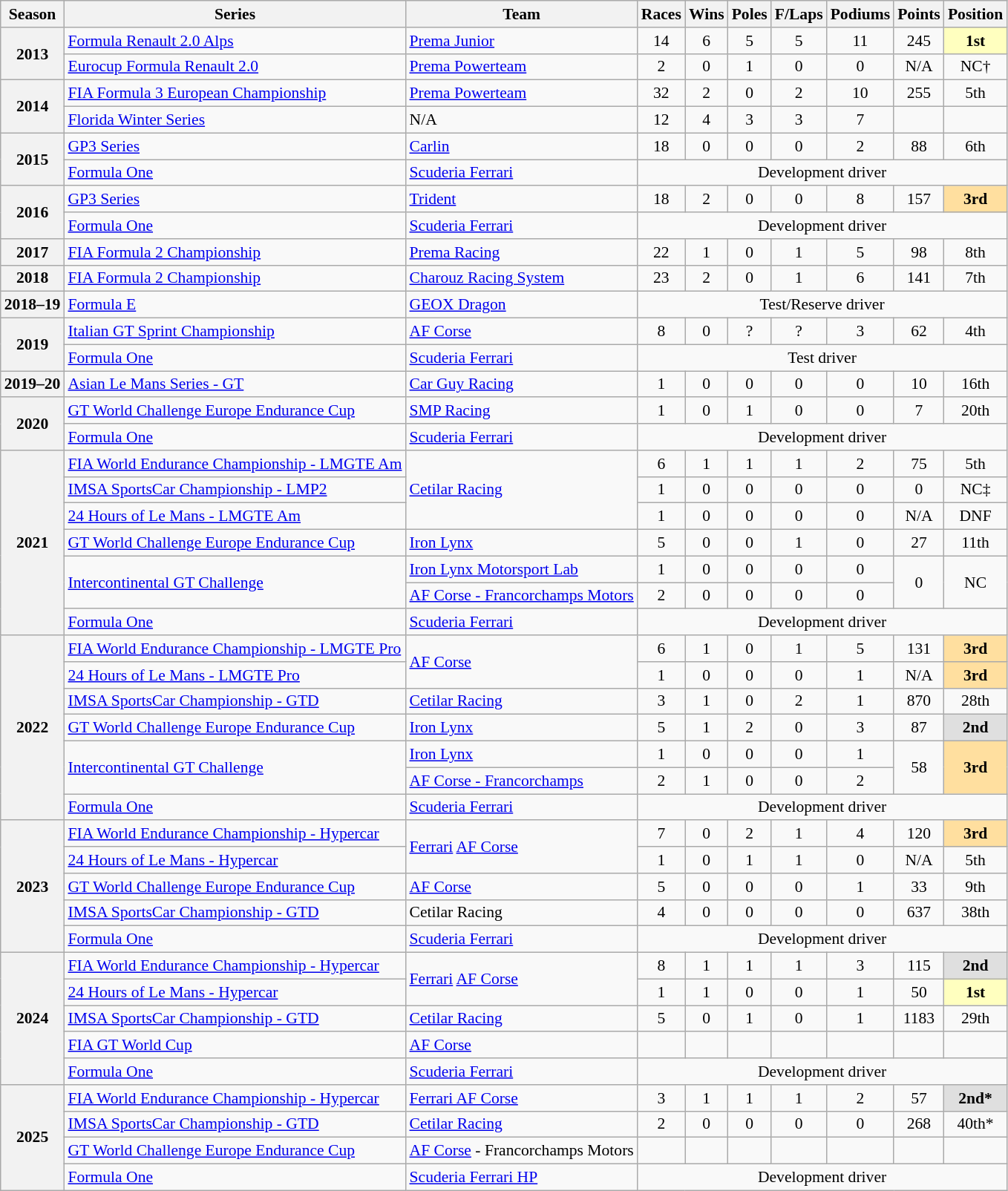<table class="wikitable" style="font-size: 90%; text-align:center">
<tr>
<th>Season</th>
<th>Series</th>
<th>Team</th>
<th>Races</th>
<th>Wins</th>
<th>Poles</th>
<th>F/Laps</th>
<th>Podiums</th>
<th>Points</th>
<th>Position</th>
</tr>
<tr>
<th rowspan=2>2013</th>
<td align=left><a href='#'>Formula Renault 2.0 Alps</a></td>
<td align=left><a href='#'>Prema Junior</a></td>
<td>14</td>
<td>6</td>
<td>5</td>
<td>5</td>
<td>11</td>
<td>245</td>
<td style="background:#FFFFBF;"><strong>1st</strong></td>
</tr>
<tr>
<td align=left><a href='#'>Eurocup Formula Renault 2.0</a></td>
<td align=left><a href='#'>Prema Powerteam</a></td>
<td>2</td>
<td>0</td>
<td>1</td>
<td>0</td>
<td>0</td>
<td>N/A</td>
<td>NC†</td>
</tr>
<tr>
<th rowspan=2>2014</th>
<td align=left><a href='#'>FIA Formula 3 European Championship</a></td>
<td align=left><a href='#'>Prema Powerteam</a></td>
<td>32</td>
<td>2</td>
<td>0</td>
<td>2</td>
<td>10</td>
<td>255</td>
<td>5th</td>
</tr>
<tr>
<td align=left><a href='#'>Florida Winter Series</a></td>
<td align=left>N/A</td>
<td>12</td>
<td>4</td>
<td>3</td>
<td>3</td>
<td>7</td>
<td></td>
<td></td>
</tr>
<tr>
<th rowspan=2>2015</th>
<td align=left><a href='#'>GP3 Series</a></td>
<td align=left><a href='#'>Carlin</a></td>
<td>18</td>
<td>0</td>
<td>0</td>
<td>0</td>
<td>2</td>
<td>88</td>
<td>6th</td>
</tr>
<tr>
<td align=left><a href='#'>Formula One</a></td>
<td align=left><a href='#'>Scuderia Ferrari</a></td>
<td colspan=7>Development driver</td>
</tr>
<tr>
<th rowspan=2>2016</th>
<td align=left><a href='#'>GP3 Series</a></td>
<td align=left><a href='#'>Trident</a></td>
<td>18</td>
<td>2</td>
<td>0</td>
<td>0</td>
<td>8</td>
<td>157</td>
<td style="background:#FFDF9F;"><strong>3rd</strong></td>
</tr>
<tr>
<td align=left><a href='#'>Formula One</a></td>
<td align=left><a href='#'>Scuderia Ferrari</a></td>
<td colspan=7>Development driver</td>
</tr>
<tr>
<th>2017</th>
<td align=left><a href='#'>FIA Formula 2 Championship</a></td>
<td align=left><a href='#'>Prema Racing</a></td>
<td>22</td>
<td>1</td>
<td>0</td>
<td>1</td>
<td>5</td>
<td>98</td>
<td>8th</td>
</tr>
<tr>
<th>2018</th>
<td align=left><a href='#'>FIA Formula 2 Championship</a></td>
<td align=left><a href='#'>Charouz Racing System</a></td>
<td>23</td>
<td>2</td>
<td>0</td>
<td>1</td>
<td>6</td>
<td>141</td>
<td>7th</td>
</tr>
<tr>
<th>2018–19</th>
<td align=left><a href='#'>Formula E</a></td>
<td align=left><a href='#'>GEOX Dragon</a></td>
<td colspan="7">Test/Reserve driver</td>
</tr>
<tr>
<th rowspan="2">2019</th>
<td align=left><a href='#'>Italian GT Sprint Championship</a></td>
<td align=left><a href='#'>AF Corse</a></td>
<td>8</td>
<td>0</td>
<td>?</td>
<td>?</td>
<td>3</td>
<td>62</td>
<td>4th</td>
</tr>
<tr>
<td align=left><a href='#'>Formula One</a></td>
<td align=left><a href='#'>Scuderia Ferrari</a></td>
<td colspan=7>Test driver</td>
</tr>
<tr>
<th>2019–20</th>
<td align=left><a href='#'>Asian Le Mans Series - GT</a></td>
<td align=left><a href='#'>Car Guy Racing</a></td>
<td>1</td>
<td>0</td>
<td>0</td>
<td>0</td>
<td>0</td>
<td>10</td>
<td>16th</td>
</tr>
<tr>
<th rowspan=2>2020</th>
<td align=left><a href='#'>GT World Challenge Europe Endurance Cup</a></td>
<td align=left><a href='#'>SMP Racing</a></td>
<td>1</td>
<td>0</td>
<td>1</td>
<td>0</td>
<td>0</td>
<td>7</td>
<td>20th</td>
</tr>
<tr>
<td align=left><a href='#'>Formula One</a></td>
<td align=left><a href='#'>Scuderia Ferrari</a></td>
<td colspan=7>Development driver</td>
</tr>
<tr>
<th rowspan="7">2021</th>
<td align=left><a href='#'>FIA World Endurance Championship - LMGTE Am</a></td>
<td align=left rowspan=3><a href='#'>Cetilar Racing</a></td>
<td>6</td>
<td>1</td>
<td>1</td>
<td>1</td>
<td>2</td>
<td>75</td>
<td>5th</td>
</tr>
<tr>
<td align=left><a href='#'>IMSA SportsCar Championship - LMP2</a></td>
<td>1</td>
<td>0</td>
<td>0</td>
<td>0</td>
<td>0</td>
<td>0</td>
<td>NC‡</td>
</tr>
<tr>
<td align=left><a href='#'>24 Hours of Le Mans - LMGTE Am</a></td>
<td>1</td>
<td>0</td>
<td>0</td>
<td>0</td>
<td>0</td>
<td>N/A</td>
<td>DNF</td>
</tr>
<tr>
<td align=left><a href='#'>GT World Challenge Europe Endurance Cup</a></td>
<td align=left><a href='#'>Iron Lynx</a></td>
<td>5</td>
<td>0</td>
<td>0</td>
<td>1</td>
<td>0</td>
<td>27</td>
<td>11th</td>
</tr>
<tr>
<td rowspan="2" align=left><a href='#'>Intercontinental GT Challenge</a></td>
<td align=left><a href='#'>Iron Lynx Motorsport Lab</a></td>
<td>1</td>
<td>0</td>
<td>0</td>
<td>0</td>
<td>0</td>
<td rowspan="2">0</td>
<td rowspan="2">NC</td>
</tr>
<tr>
<td align=left><a href='#'>AF Corse - Francorchamps Motors</a></td>
<td>2</td>
<td>0</td>
<td>0</td>
<td>0</td>
<td>0</td>
</tr>
<tr>
<td align=left><a href='#'>Formula One</a></td>
<td align=left><a href='#'>Scuderia Ferrari</a></td>
<td colspan=7>Development driver</td>
</tr>
<tr>
<th rowspan="7">2022</th>
<td align=left><a href='#'>FIA World Endurance Championship - LMGTE Pro</a></td>
<td rowspan="2" align="left"><a href='#'>AF Corse</a></td>
<td>6</td>
<td>1</td>
<td>0</td>
<td>1</td>
<td>5</td>
<td>131</td>
<td style="background:#FFDF9F;"><strong>3rd</strong></td>
</tr>
<tr>
<td align=left><a href='#'>24 Hours of Le Mans - LMGTE Pro</a></td>
<td>1</td>
<td>0</td>
<td>0</td>
<td>0</td>
<td>1</td>
<td>N/A</td>
<td style="background:#FFDF9F;"><strong>3rd</strong></td>
</tr>
<tr>
<td align=left><a href='#'>IMSA SportsCar Championship - GTD</a></td>
<td align=left><a href='#'>Cetilar Racing</a></td>
<td>3</td>
<td>1</td>
<td>0</td>
<td>2</td>
<td>1</td>
<td>870</td>
<td>28th</td>
</tr>
<tr>
<td align=left><a href='#'>GT World Challenge Europe Endurance Cup</a></td>
<td align="left"><a href='#'>Iron Lynx</a></td>
<td>5</td>
<td>1</td>
<td>2</td>
<td>0</td>
<td>3</td>
<td>87</td>
<td style="background:#DFDFDF;"><strong>2nd</strong></td>
</tr>
<tr>
<td rowspan="2" align="left"><a href='#'>Intercontinental GT Challenge</a></td>
<td align=left><a href='#'>Iron Lynx</a></td>
<td>1</td>
<td>0</td>
<td>0</td>
<td>0</td>
<td>1</td>
<td rowspan="2">58</td>
<td rowspan="2" style="background:#FFDF9F;"><strong>3rd</strong></td>
</tr>
<tr>
<td align=left><a href='#'>AF Corse - Francorchamps</a></td>
<td>2</td>
<td>1</td>
<td>0</td>
<td>0</td>
<td>2</td>
</tr>
<tr>
<td align=left><a href='#'>Formula One</a></td>
<td align=left><a href='#'>Scuderia Ferrari</a></td>
<td colspan=7>Development driver</td>
</tr>
<tr>
<th rowspan="5">2023</th>
<td align=left><a href='#'>FIA World Endurance Championship - Hypercar</a></td>
<td rowspan="2" align="left"><a href='#'>Ferrari</a> <a href='#'>AF Corse</a></td>
<td>7</td>
<td>0</td>
<td>2</td>
<td>1</td>
<td>4</td>
<td>120</td>
<td style="background:#FFDF9F;"><strong>3rd</strong></td>
</tr>
<tr>
<td align=left><a href='#'>24 Hours of Le Mans - Hypercar</a></td>
<td>1</td>
<td>0</td>
<td>1</td>
<td>1</td>
<td>0</td>
<td>N/A</td>
<td>5th</td>
</tr>
<tr>
<td align=left><a href='#'>GT World Challenge Europe Endurance Cup</a></td>
<td align=left><a href='#'>AF Corse</a></td>
<td>5</td>
<td>0</td>
<td>0</td>
<td>0</td>
<td>1</td>
<td>33</td>
<td>9th</td>
</tr>
<tr>
<td align=left><a href='#'>IMSA SportsCar Championship - GTD</a></td>
<td align=left>Cetilar Racing</td>
<td>4</td>
<td>0</td>
<td>0</td>
<td>0</td>
<td>0</td>
<td>637</td>
<td>38th</td>
</tr>
<tr>
<td align=left><a href='#'>Formula One</a></td>
<td align=left><a href='#'>Scuderia Ferrari</a></td>
<td colspan="7">Development driver</td>
</tr>
<tr>
<th rowspan="5">2024</th>
<td align=left><a href='#'>FIA World Endurance Championship - Hypercar</a></td>
<td rowspan="2" align="left"><a href='#'>Ferrari</a> <a href='#'>AF Corse</a></td>
<td>8</td>
<td>1</td>
<td>1</td>
<td>1</td>
<td>3</td>
<td>115</td>
<td style="background:#DFDFDF;"><strong>2nd</strong></td>
</tr>
<tr>
<td align="left"><a href='#'>24 Hours of Le Mans - Hypercar</a></td>
<td>1</td>
<td>1</td>
<td>0</td>
<td>0</td>
<td>1</td>
<td>50</td>
<td style="background:#FFFFBF;"><strong>1st</strong></td>
</tr>
<tr>
<td align=left><a href='#'>IMSA SportsCar Championship - GTD</a></td>
<td align=left><a href='#'>Cetilar Racing</a></td>
<td>5</td>
<td>0</td>
<td>1</td>
<td>0</td>
<td>1</td>
<td>1183</td>
<td>29th</td>
</tr>
<tr>
<td align=left><a href='#'>FIA GT World Cup</a></td>
<td align=left><a href='#'>AF Corse</a></td>
<td></td>
<td></td>
<td></td>
<td></td>
<td></td>
<td></td>
<td></td>
</tr>
<tr>
<td align=left><a href='#'>Formula One</a></td>
<td align=left><a href='#'>Scuderia Ferrari</a></td>
<td colspan="7">Development driver</td>
</tr>
<tr>
<th rowspan="4">2025</th>
<td align=left><a href='#'>FIA World Endurance Championship - Hypercar</a></td>
<td align=left><a href='#'>Ferrari AF Corse</a></td>
<td>3</td>
<td>1</td>
<td>1</td>
<td>1</td>
<td>2</td>
<td>57</td>
<td style="background:#DFDFDF;"><strong>2nd*</strong></td>
</tr>
<tr>
<td align=left><a href='#'>IMSA SportsCar Championship - GTD</a></td>
<td align=left><a href='#'>Cetilar Racing</a></td>
<td>2</td>
<td>0</td>
<td>0</td>
<td>0</td>
<td>0</td>
<td>268</td>
<td>40th*</td>
</tr>
<tr>
<td align=left><a href='#'>GT World Challenge Europe Endurance Cup</a></td>
<td align=left><a href='#'>AF Corse</a> - Francorchamps Motors</td>
<td></td>
<td></td>
<td></td>
<td></td>
<td></td>
<td></td>
<td></td>
</tr>
<tr>
<td align=left><a href='#'>Formula One</a></td>
<td align=left><a href='#'>Scuderia Ferrari HP</a></td>
<td colspan="7">Development driver</td>
</tr>
</table>
